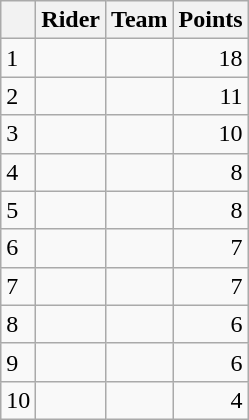<table class="wikitable">
<tr>
<th></th>
<th>Rider</th>
<th>Team</th>
<th>Points</th>
</tr>
<tr>
<td>1</td>
<td>  </td>
<td></td>
<td align="right">18</td>
</tr>
<tr>
<td>2</td>
<td></td>
<td></td>
<td align="right">11</td>
</tr>
<tr>
<td>3</td>
<td></td>
<td></td>
<td align="right">10</td>
</tr>
<tr>
<td>4</td>
<td></td>
<td></td>
<td align="right">8</td>
</tr>
<tr>
<td>5</td>
<td></td>
<td></td>
<td align="right">8</td>
</tr>
<tr>
<td>6</td>
<td></td>
<td></td>
<td align="right">7</td>
</tr>
<tr>
<td>7</td>
<td></td>
<td></td>
<td align="right">7</td>
</tr>
<tr>
<td>8</td>
<td></td>
<td></td>
<td align="right">6</td>
</tr>
<tr>
<td>9</td>
<td></td>
<td></td>
<td align="right">6</td>
</tr>
<tr>
<td>10</td>
<td></td>
<td></td>
<td align="right">4</td>
</tr>
</table>
